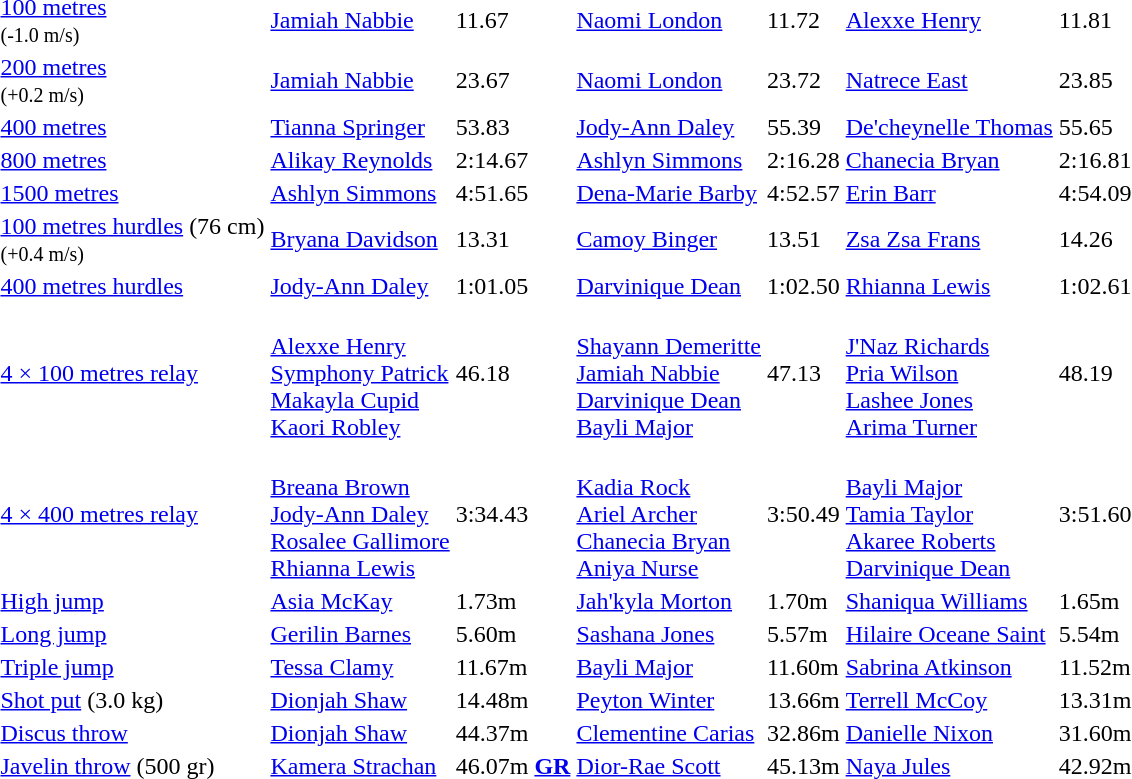<table>
<tr>
<td><a href='#'>100 metres</a> <br> <small>(-1.0 m/s)</small></td>
<td align=left><a href='#'>Jamiah Nabbie</a> <br> </td>
<td>11.67</td>
<td align=left><a href='#'>Naomi London</a> <br> </td>
<td>11.72</td>
<td align=left><a href='#'>Alexxe Henry</a> <br> </td>
<td>11.81</td>
</tr>
<tr>
<td><a href='#'>200 metres</a> <br> <small>(+0.2 m/s)</small></td>
<td align=left><a href='#'>Jamiah Nabbie</a> <br> </td>
<td>23.67</td>
<td align=left><a href='#'>Naomi London</a> <br> </td>
<td>23.72</td>
<td align=left><a href='#'>Natrece East</a> <br> </td>
<td>23.85</td>
</tr>
<tr>
<td><a href='#'>400 metres</a></td>
<td align=left><a href='#'>Tianna Springer</a> <br> </td>
<td>53.83</td>
<td align=left><a href='#'>Jody-Ann Daley</a> <br> </td>
<td>55.39</td>
<td align=left><a href='#'>De'cheynelle Thomas</a> <br> </td>
<td>55.65</td>
</tr>
<tr>
<td><a href='#'>800 metres</a></td>
<td align=left><a href='#'>Alikay Reynolds</a> <br> </td>
<td>2:14.67</td>
<td align=left><a href='#'>Ashlyn Simmons</a> <br> </td>
<td>2:16.28</td>
<td align=left><a href='#'>Chanecia Bryan</a> <br> </td>
<td>2:16.81</td>
</tr>
<tr>
<td><a href='#'>1500 metres</a></td>
<td align=left><a href='#'>Ashlyn Simmons</a> <br> </td>
<td>4:51.65</td>
<td align=left><a href='#'>Dena-Marie Barby</a> <br> </td>
<td>4:52.57</td>
<td align=left><a href='#'>Erin Barr</a> <br> </td>
<td>4:54.09</td>
</tr>
<tr>
<td><a href='#'>100 metres hurdles</a> (76 cm) <br> <small>(+0.4 m/s)</small></td>
<td align=left><a href='#'>Bryana Davidson</a> <br> </td>
<td>13.31</td>
<td align=left><a href='#'>Camoy Binger</a> <br> </td>
<td>13.51</td>
<td align=left><a href='#'>Zsa Zsa Frans</a> <br> </td>
<td>14.26</td>
</tr>
<tr>
<td><a href='#'>400 metres hurdles</a></td>
<td align=left><a href='#'>Jody-Ann Daley</a> <br> </td>
<td>1:01.05</td>
<td align=left><a href='#'>Darvinique Dean</a> <br> </td>
<td>1:02.50</td>
<td align=left><a href='#'>Rhianna Lewis</a> <br> </td>
<td>1:02.61</td>
</tr>
<tr>
<td><a href='#'>4 × 100 metres relay</a></td>
<td align=left><br><a href='#'>Alexxe Henry</a><br><a href='#'>Symphony Patrick</a><br><a href='#'>Makayla Cupid</a><br><a href='#'>Kaori Robley</a></td>
<td>46.18</td>
<td align=left><br><a href='#'>Shayann Demeritte</a><br><a href='#'>Jamiah Nabbie</a><br><a href='#'>Darvinique Dean</a><br><a href='#'>Bayli Major</a></td>
<td>47.13</td>
<td align=left><br><a href='#'>J'Naz Richards</a><br><a href='#'>Pria Wilson</a><br><a href='#'>Lashee Jones</a><br><a href='#'>Arima Turner</a></td>
<td>48.19</td>
</tr>
<tr>
<td><a href='#'>4 × 400 metres relay</a></td>
<td align=left> <br> <a href='#'>Breana Brown</a><br><a href='#'>Jody-Ann Daley</a><br><a href='#'>Rosalee Gallimore</a><br><a href='#'>Rhianna Lewis</a></td>
<td>3:34.43</td>
<td align=left><br><a href='#'>Kadia Rock</a><br><a href='#'>Ariel Archer</a><br><a href='#'>Chanecia Bryan</a><br><a href='#'>Aniya Nurse</a></td>
<td>3:50.49</td>
<td align=left><br><a href='#'>Bayli Major</a><br><a href='#'>Tamia Taylor</a><br><a href='#'>Akaree Roberts</a><br><a href='#'>Darvinique Dean</a></td>
<td>3:51.60</td>
</tr>
<tr>
<td><a href='#'>High jump</a></td>
<td align=left><a href='#'>Asia McKay</a> <br> </td>
<td>1.73m</td>
<td align=left><a href='#'>Jah'kyla Morton</a> <br> </td>
<td>1.70m</td>
<td align=left><a href='#'>Shaniqua Williams</a> <br> </td>
<td>1.65m</td>
</tr>
<tr>
<td><a href='#'>Long jump</a></td>
<td align=left><a href='#'>Gerilin Barnes</a> <br> </td>
<td>5.60m</td>
<td align=left><a href='#'>Sashana Jones</a> <br> </td>
<td>5.57m</td>
<td align=left><a href='#'>Hilaire Oceane Saint</a> <br> </td>
<td>5.54m</td>
</tr>
<tr>
<td><a href='#'>Triple jump</a></td>
<td align=left><a href='#'>Tessa Clamy</a> <br> </td>
<td>11.67m</td>
<td align=left><a href='#'>Bayli Major</a> <br> </td>
<td>11.60m</td>
<td align=left><a href='#'>Sabrina Atkinson</a> <br> </td>
<td>11.52m</td>
</tr>
<tr>
<td><a href='#'>Shot put</a> (3.0 kg)</td>
<td align=left><a href='#'>Dionjah Shaw</a> <br> </td>
<td>14.48m</td>
<td align=left><a href='#'>Peyton Winter</a> <br> </td>
<td>13.66m</td>
<td align=left><a href='#'>Terrell McCoy</a> <br> </td>
<td>13.31m</td>
</tr>
<tr>
<td><a href='#'>Discus throw</a></td>
<td align=left><a href='#'>Dionjah Shaw</a> <br> </td>
<td>44.37m</td>
<td align=left><a href='#'>Clementine Carias</a> <br> </td>
<td>32.86m</td>
<td align=left><a href='#'>Danielle Nixon</a> <br> </td>
<td>31.60m</td>
</tr>
<tr>
<td><a href='#'>Javelin throw</a> (500 gr)</td>
<td align=left><a href='#'>Kamera Strachan</a> <br> </td>
<td>46.07m <strong><a href='#'>GR</a></strong></td>
<td align=left><a href='#'>Dior-Rae Scott</a> <br> </td>
<td>45.13m</td>
<td align=left><a href='#'>Naya Jules</a> <br> </td>
<td>42.92m</td>
</tr>
</table>
